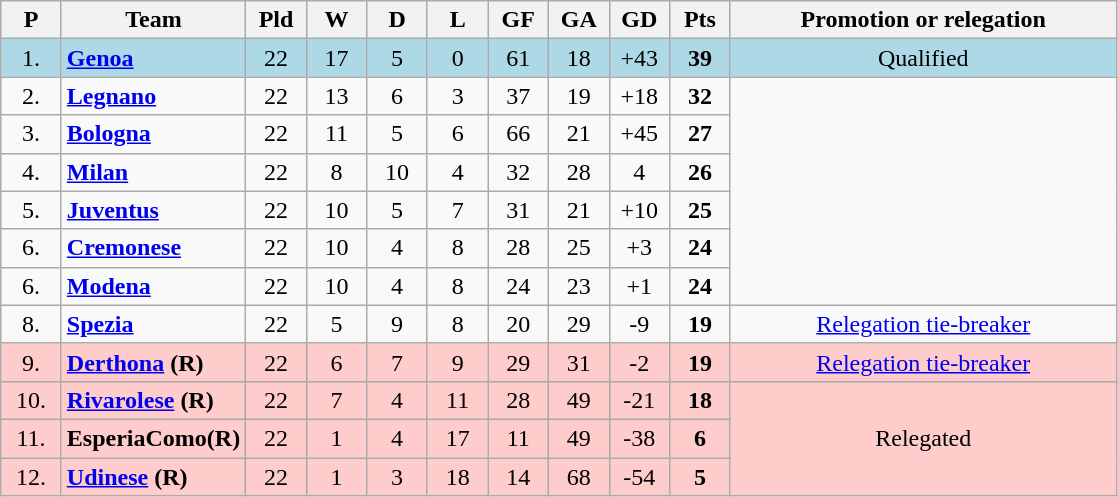<table class="wikitable sortable" style="text-align: center;">
<tr>
<th width=33>P<br></th>
<th>Team<br></th>
<th width=33>Pld<br></th>
<th width=33>W<br></th>
<th width=33>D<br></th>
<th width=33>L<br></th>
<th width=33>GF<br></th>
<th width=33>GA<br></th>
<th width=33>GD<br></th>
<th width=33>Pts<br></th>
<th class="unsortable" width=250>Promotion or relegation<br></th>
</tr>
<tr style="background: lightblue;">
<td>1.</td>
<td align="left"><strong><a href='#'>Genoa</a></strong></td>
<td>22</td>
<td>17</td>
<td>5</td>
<td>0</td>
<td>61</td>
<td>18</td>
<td>+43</td>
<td><strong>39</strong></td>
<td>Qualified</td>
</tr>
<tr>
<td>2.</td>
<td align="left"><strong><a href='#'>Legnano</a></strong></td>
<td>22</td>
<td>13</td>
<td>6</td>
<td>3</td>
<td>37</td>
<td>19</td>
<td>+18</td>
<td><strong>32</strong></td>
</tr>
<tr>
<td>3.</td>
<td align="left"><strong><a href='#'>Bologna</a></strong></td>
<td>22</td>
<td>11</td>
<td>5</td>
<td>6</td>
<td>66</td>
<td>21</td>
<td>+45</td>
<td><strong>27</strong></td>
</tr>
<tr>
<td>4.</td>
<td align="left"><strong><a href='#'>Milan</a></strong></td>
<td>22</td>
<td>8</td>
<td>10</td>
<td>4</td>
<td>32</td>
<td>28</td>
<td>4</td>
<td><strong>26</strong></td>
</tr>
<tr>
<td>5.</td>
<td align="left"><strong><a href='#'>Juventus</a></strong></td>
<td>22</td>
<td>10</td>
<td>5</td>
<td>7</td>
<td>31</td>
<td>21</td>
<td>+10</td>
<td><strong>25</strong></td>
</tr>
<tr>
<td>6.</td>
<td align="left"><strong><a href='#'>Cremonese</a></strong></td>
<td>22</td>
<td>10</td>
<td>4</td>
<td>8</td>
<td>28</td>
<td>25</td>
<td>+3</td>
<td><strong>24</strong></td>
</tr>
<tr>
<td>6.</td>
<td align="left"><strong><a href='#'>Modena</a></strong></td>
<td>22</td>
<td>10</td>
<td>4</td>
<td>8</td>
<td>24</td>
<td>23</td>
<td>+1</td>
<td><strong>24</strong></td>
</tr>
<tr>
<td>8.</td>
<td align="left"><strong><a href='#'>Spezia</a></strong></td>
<td>22</td>
<td>5</td>
<td>9</td>
<td>8</td>
<td>20</td>
<td>29</td>
<td>-9</td>
<td><strong>19</strong></td>
<td rowspan="1"><a href='#'>Relegation tie-breaker</a></td>
</tr>
<tr style="background: #FFCccc;">
<td>9.</td>
<td align="left"><strong><a href='#'>Derthona</a> (R)</strong></td>
<td>22</td>
<td>6</td>
<td>7</td>
<td>9</td>
<td>29</td>
<td>31</td>
<td>-2</td>
<td><strong>19</strong></td>
<td rowspan="1"><a href='#'>Relegation tie-breaker</a></td>
</tr>
<tr style="background:#FFCCCC">
<td>10.</td>
<td align="left"><strong><a href='#'>Rivarolese</a> (R)</strong></td>
<td>22</td>
<td>7</td>
<td>4</td>
<td>11</td>
<td>28</td>
<td>49</td>
<td>-21</td>
<td><strong>18</strong></td>
<td rowspan="3">Relegated</td>
</tr>
<tr style="background:#FFCCCC">
<td>11.</td>
<td align="left"><strong>EsperiaComo(R)</strong></td>
<td>22</td>
<td>1</td>
<td>4</td>
<td>17</td>
<td>11</td>
<td>49</td>
<td>-38</td>
<td><strong>6</strong></td>
</tr>
<tr style="background:#FFCCCC">
<td>12.</td>
<td align="left"><strong><a href='#'>Udinese</a> (R)</strong></td>
<td>22</td>
<td>1</td>
<td>3</td>
<td>18</td>
<td>14</td>
<td>68</td>
<td>-54</td>
<td><strong>5</strong></td>
</tr>
</table>
